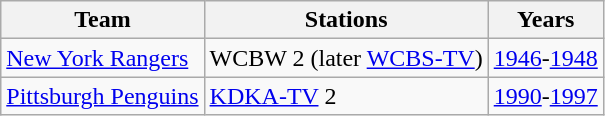<table class="wikitable">
<tr>
<th>Team</th>
<th>Stations</th>
<th>Years</th>
</tr>
<tr>
<td><a href='#'>New York Rangers</a></td>
<td>WCBW 2 (later <a href='#'>WCBS-TV</a>)</td>
<td><a href='#'>1946</a>-<a href='#'>1948</a></td>
</tr>
<tr>
<td><a href='#'>Pittsburgh Penguins</a></td>
<td><a href='#'>KDKA-TV</a> 2</td>
<td><a href='#'>1990</a>-<a href='#'>1997</a></td>
</tr>
</table>
